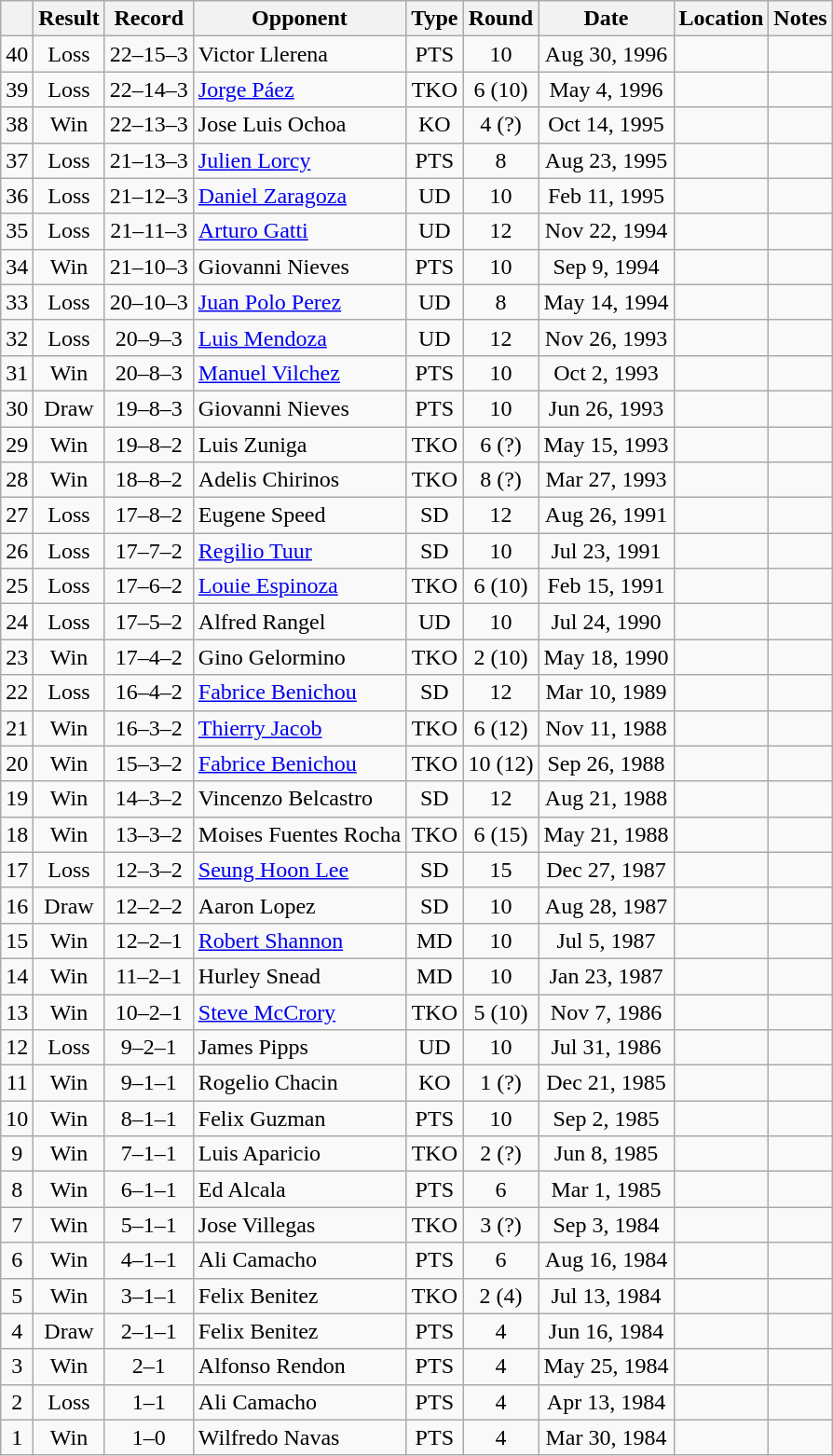<table class="wikitable" style="text-align:center">
<tr>
<th></th>
<th>Result</th>
<th>Record</th>
<th>Opponent</th>
<th>Type</th>
<th>Round</th>
<th>Date</th>
<th>Location</th>
<th>Notes</th>
</tr>
<tr>
<td>40</td>
<td>Loss</td>
<td>22–15–3</td>
<td align=left>Victor Llerena</td>
<td>PTS</td>
<td>10</td>
<td>Aug 30, 1996</td>
<td align=left></td>
<td align=left></td>
</tr>
<tr>
<td>39</td>
<td>Loss</td>
<td>22–14–3</td>
<td align=left><a href='#'>Jorge Páez</a></td>
<td>TKO</td>
<td>6 (10)</td>
<td>May 4, 1996</td>
<td align=left></td>
<td align=left></td>
</tr>
<tr>
<td>38</td>
<td>Win</td>
<td>22–13–3</td>
<td align=left>Jose Luis Ochoa</td>
<td>KO</td>
<td>4 (?)</td>
<td>Oct 14, 1995</td>
<td align=left></td>
<td align=left></td>
</tr>
<tr>
<td>37</td>
<td>Loss</td>
<td>21–13–3</td>
<td align=left><a href='#'>Julien Lorcy</a></td>
<td>PTS</td>
<td>8</td>
<td>Aug 23, 1995</td>
<td align=left></td>
<td align=left></td>
</tr>
<tr>
<td>36</td>
<td>Loss</td>
<td>21–12–3</td>
<td align=left><a href='#'>Daniel Zaragoza</a></td>
<td>UD</td>
<td>10</td>
<td>Feb 11, 1995</td>
<td align=left></td>
<td align=left></td>
</tr>
<tr>
<td>35</td>
<td>Loss</td>
<td>21–11–3</td>
<td align=left><a href='#'>Arturo Gatti</a></td>
<td>UD</td>
<td>12</td>
<td>Nov 22, 1994</td>
<td align=left></td>
<td align=left></td>
</tr>
<tr>
<td>34</td>
<td>Win</td>
<td>21–10–3</td>
<td align=left>Giovanni Nieves</td>
<td>PTS</td>
<td>10</td>
<td>Sep 9, 1994</td>
<td align=left></td>
<td align=left></td>
</tr>
<tr>
<td>33</td>
<td>Loss</td>
<td>20–10–3</td>
<td align=left><a href='#'>Juan Polo Perez</a></td>
<td>UD</td>
<td>8</td>
<td>May 14, 1994</td>
<td align=left></td>
<td align=left></td>
</tr>
<tr>
<td>32</td>
<td>Loss</td>
<td>20–9–3</td>
<td align=left><a href='#'>Luis Mendoza</a></td>
<td>UD</td>
<td>12</td>
<td>Nov 26, 1993</td>
<td align=left></td>
<td align=left></td>
</tr>
<tr>
<td>31</td>
<td>Win</td>
<td>20–8–3</td>
<td align=left><a href='#'>Manuel Vilchez</a></td>
<td>PTS</td>
<td>10</td>
<td>Oct 2, 1993</td>
<td align=left></td>
<td align=left></td>
</tr>
<tr>
<td>30</td>
<td>Draw</td>
<td>19–8–3</td>
<td align=left>Giovanni Nieves</td>
<td>PTS</td>
<td>10</td>
<td>Jun 26, 1993</td>
<td align=left></td>
<td align=left></td>
</tr>
<tr>
<td>29</td>
<td>Win</td>
<td>19–8–2</td>
<td align=left>Luis Zuniga</td>
<td>TKO</td>
<td>6 (?)</td>
<td>May 15, 1993</td>
<td align=left></td>
<td align=left></td>
</tr>
<tr>
<td>28</td>
<td>Win</td>
<td>18–8–2</td>
<td align=left>Adelis Chirinos</td>
<td>TKO</td>
<td>8 (?)</td>
<td>Mar 27, 1993</td>
<td align=left></td>
<td align=left></td>
</tr>
<tr>
<td>27</td>
<td>Loss</td>
<td>17–8–2</td>
<td align=left>Eugene Speed</td>
<td>SD</td>
<td>12</td>
<td>Aug 26, 1991</td>
<td align=left></td>
<td align=left></td>
</tr>
<tr>
<td>26</td>
<td>Loss</td>
<td>17–7–2</td>
<td align=left><a href='#'>Regilio Tuur</a></td>
<td>SD</td>
<td>10</td>
<td>Jul 23, 1991</td>
<td align=left></td>
<td align=left></td>
</tr>
<tr>
<td>25</td>
<td>Loss</td>
<td>17–6–2</td>
<td align=left><a href='#'>Louie Espinoza</a></td>
<td>TKO</td>
<td>6 (10)</td>
<td>Feb 15, 1991</td>
<td align=left></td>
<td align=left></td>
</tr>
<tr>
<td>24</td>
<td>Loss</td>
<td>17–5–2</td>
<td align=left>Alfred Rangel</td>
<td>UD</td>
<td>10</td>
<td>Jul 24, 1990</td>
<td align=left></td>
<td align=left></td>
</tr>
<tr>
<td>23</td>
<td>Win</td>
<td>17–4–2</td>
<td align=left>Gino Gelormino</td>
<td>TKO</td>
<td>2 (10)</td>
<td>May 18, 1990</td>
<td align=left></td>
<td align=left></td>
</tr>
<tr>
<td>22</td>
<td>Loss</td>
<td>16–4–2</td>
<td align=left><a href='#'>Fabrice Benichou</a></td>
<td>SD</td>
<td>12</td>
<td>Mar 10, 1989</td>
<td align=left></td>
<td align=left></td>
</tr>
<tr>
<td>21</td>
<td>Win</td>
<td>16–3–2</td>
<td align=left><a href='#'>Thierry Jacob</a></td>
<td>TKO</td>
<td>6 (12)</td>
<td>Nov 11, 1988</td>
<td align=left></td>
<td align=left></td>
</tr>
<tr>
<td>20</td>
<td>Win</td>
<td>15–3–2</td>
<td align=left><a href='#'>Fabrice Benichou</a></td>
<td>TKO</td>
<td>10 (12)</td>
<td>Sep 26, 1988</td>
<td align=left></td>
<td align=left></td>
</tr>
<tr>
<td>19</td>
<td>Win</td>
<td>14–3–2</td>
<td align=left>Vincenzo Belcastro</td>
<td>SD</td>
<td>12</td>
<td>Aug 21, 1988</td>
<td align=left></td>
<td align=left></td>
</tr>
<tr>
<td>18</td>
<td>Win</td>
<td>13–3–2</td>
<td align=left>Moises Fuentes Rocha</td>
<td>TKO</td>
<td>6 (15)</td>
<td>May 21, 1988</td>
<td align=left></td>
<td align=left></td>
</tr>
<tr>
<td>17</td>
<td>Loss</td>
<td>12–3–2</td>
<td align=left><a href='#'>Seung Hoon Lee</a></td>
<td>SD</td>
<td>15</td>
<td>Dec 27, 1987</td>
<td align=left></td>
<td align=left></td>
</tr>
<tr>
<td>16</td>
<td>Draw</td>
<td>12–2–2</td>
<td align=left>Aaron Lopez</td>
<td>SD</td>
<td>10</td>
<td>Aug 28, 1987</td>
<td align=left></td>
<td align=left></td>
</tr>
<tr>
<td>15</td>
<td>Win</td>
<td>12–2–1</td>
<td align=left><a href='#'>Robert Shannon</a></td>
<td>MD</td>
<td>10</td>
<td>Jul 5, 1987</td>
<td align=left></td>
<td align=left></td>
</tr>
<tr>
<td>14</td>
<td>Win</td>
<td>11–2–1</td>
<td align=left>Hurley Snead</td>
<td>MD</td>
<td>10</td>
<td>Jan 23, 1987</td>
<td align=left></td>
<td align=left></td>
</tr>
<tr>
<td>13</td>
<td>Win</td>
<td>10–2–1</td>
<td align=left><a href='#'>Steve McCrory</a></td>
<td>TKO</td>
<td>5 (10)</td>
<td>Nov 7, 1986</td>
<td align=left></td>
<td align=left></td>
</tr>
<tr>
<td>12</td>
<td>Loss</td>
<td>9–2–1</td>
<td align=left>James Pipps</td>
<td>UD</td>
<td>10</td>
<td>Jul 31, 1986</td>
<td align=left></td>
<td align=left></td>
</tr>
<tr>
<td>11</td>
<td>Win</td>
<td>9–1–1</td>
<td align=left>Rogelio Chacin</td>
<td>KO</td>
<td>1 (?)</td>
<td>Dec 21, 1985</td>
<td align=left></td>
<td align=left></td>
</tr>
<tr>
<td>10</td>
<td>Win</td>
<td>8–1–1</td>
<td align=left>Felix Guzman</td>
<td>PTS</td>
<td>10</td>
<td>Sep 2, 1985</td>
<td align=left></td>
<td align=left></td>
</tr>
<tr>
<td>9</td>
<td>Win</td>
<td>7–1–1</td>
<td align=left>Luis Aparicio</td>
<td>TKO</td>
<td>2 (?)</td>
<td>Jun 8, 1985</td>
<td align=left></td>
<td align=left></td>
</tr>
<tr>
<td>8</td>
<td>Win</td>
<td>6–1–1</td>
<td align=left>Ed Alcala</td>
<td>PTS</td>
<td>6</td>
<td>Mar 1, 1985</td>
<td align=left></td>
<td align=left></td>
</tr>
<tr>
<td>7</td>
<td>Win</td>
<td>5–1–1</td>
<td align=left>Jose Villegas</td>
<td>TKO</td>
<td>3 (?)</td>
<td>Sep 3, 1984</td>
<td align=left></td>
<td align=left></td>
</tr>
<tr>
<td>6</td>
<td>Win</td>
<td>4–1–1</td>
<td align=left>Ali Camacho</td>
<td>PTS</td>
<td>6</td>
<td>Aug 16, 1984</td>
<td align=left></td>
<td align=left></td>
</tr>
<tr>
<td>5</td>
<td>Win</td>
<td>3–1–1</td>
<td align=left>Felix Benitez</td>
<td>TKO</td>
<td>2 (4)</td>
<td>Jul 13, 1984</td>
<td align=left></td>
<td align=left></td>
</tr>
<tr>
<td>4</td>
<td>Draw</td>
<td>2–1–1</td>
<td align=left>Felix Benitez</td>
<td>PTS</td>
<td>4</td>
<td>Jun 16, 1984</td>
<td align=left></td>
<td align=left></td>
</tr>
<tr>
<td>3</td>
<td>Win</td>
<td>2–1</td>
<td align=left>Alfonso Rendon</td>
<td>PTS</td>
<td>4</td>
<td>May 25, 1984</td>
<td align=left></td>
<td align=left></td>
</tr>
<tr>
<td>2</td>
<td>Loss</td>
<td>1–1</td>
<td align=left>Ali Camacho</td>
<td>PTS</td>
<td>4</td>
<td>Apr 13, 1984</td>
<td align=left></td>
<td align=left></td>
</tr>
<tr>
<td>1</td>
<td>Win</td>
<td>1–0</td>
<td align=left>Wilfredo Navas</td>
<td>PTS</td>
<td>4</td>
<td>Mar 30, 1984</td>
<td align=left></td>
<td align=left></td>
</tr>
</table>
